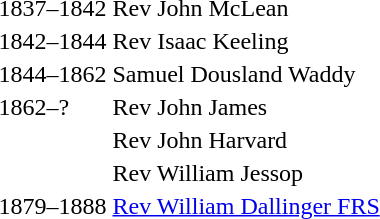<table>
<tr>
<td>1837–1842</td>
<td>Rev John McLean</td>
</tr>
<tr>
<td>1842–1844</td>
<td>Rev Isaac Keeling</td>
</tr>
<tr>
<td>1844–1862</td>
<td>Samuel Dousland Waddy</td>
</tr>
<tr>
<td>1862–?</td>
<td>Rev John James</td>
</tr>
<tr>
<td> </td>
<td>Rev John Harvard</td>
</tr>
<tr>
<td> </td>
<td>Rev William Jessop</td>
</tr>
<tr>
<td>1879–1888</td>
<td><a href='#'>Rev William Dallinger FRS</a></td>
</tr>
</table>
